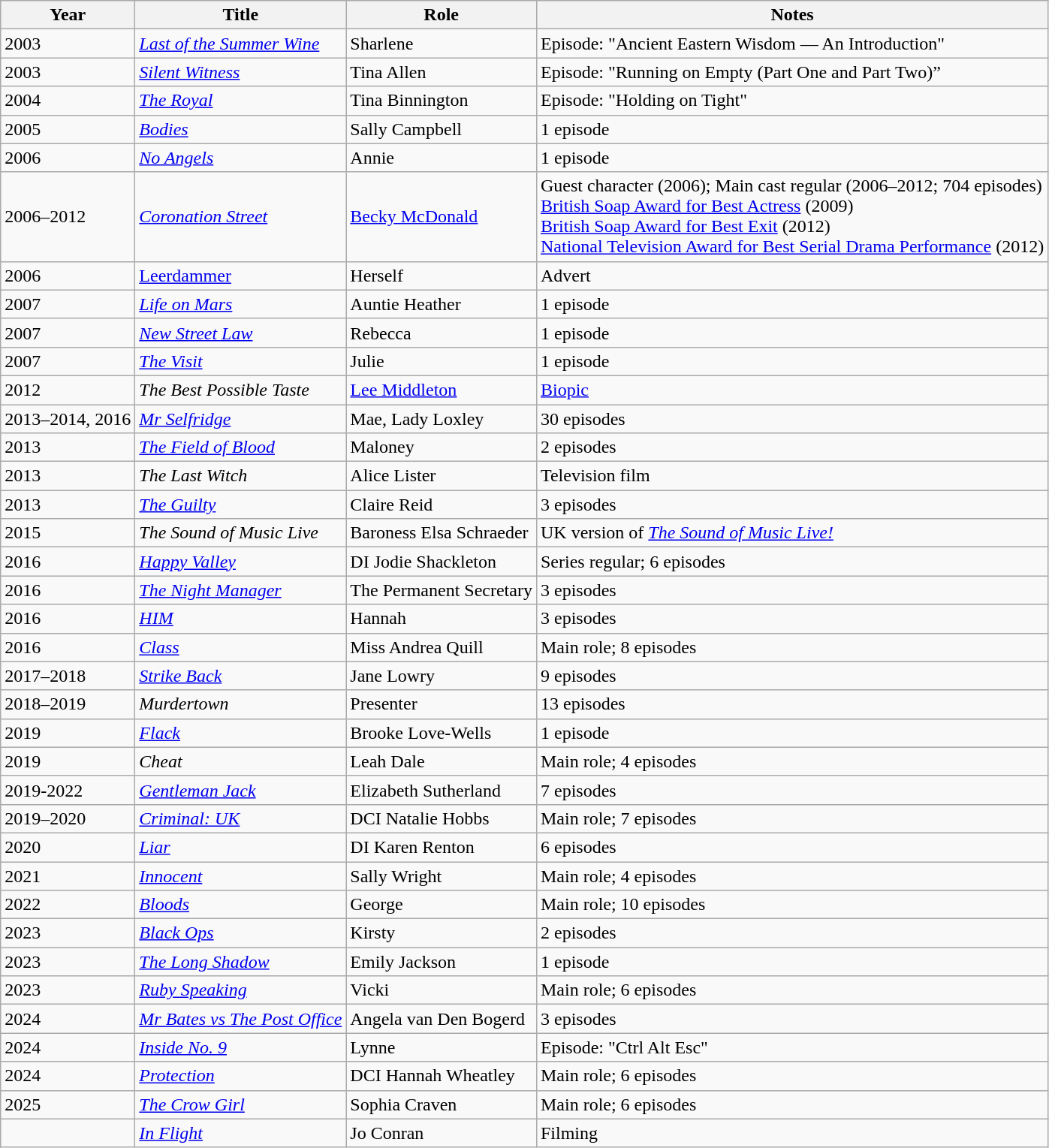<table class="wikitable">
<tr>
<th>Year</th>
<th>Title</th>
<th>Role</th>
<th>Notes</th>
</tr>
<tr>
<td>2003</td>
<td><em><a href='#'>Last of the Summer Wine</a></em></td>
<td>Sharlene</td>
<td>Episode: "Ancient Eastern Wisdom — An Introduction"</td>
</tr>
<tr>
<td>2003</td>
<td><em><a href='#'>Silent Witness</a></em></td>
<td>Tina Allen</td>
<td>Episode: "Running on Empty (Part One and Part Two)”</td>
</tr>
<tr>
<td>2004</td>
<td><em><a href='#'>The Royal</a></em></td>
<td>Tina Binnington</td>
<td>Episode: "Holding on Tight"</td>
</tr>
<tr>
<td>2005</td>
<td><em><a href='#'>Bodies</a></em></td>
<td>Sally Campbell</td>
<td>1 episode</td>
</tr>
<tr>
<td>2006</td>
<td><em><a href='#'>No Angels</a></em></td>
<td>Annie</td>
<td>1 episode</td>
</tr>
<tr>
<td>2006–2012</td>
<td><em><a href='#'>Coronation Street</a></em></td>
<td><a href='#'>Becky McDonald</a></td>
<td>Guest character (2006); Main cast regular (2006–2012; 704 episodes)<br><a href='#'>British Soap Award for Best Actress</a> (2009)<br><a href='#'>British Soap Award for Best Exit</a> (2012)<br><a href='#'>National Television Award for Best Serial Drama Performance</a> (2012)</td>
</tr>
<tr>
<td>2006</td>
<td><a href='#'>Leerdammer</a></td>
<td>Herself</td>
<td>Advert</td>
</tr>
<tr>
<td>2007</td>
<td><em><a href='#'>Life on Mars</a></em></td>
<td>Auntie Heather</td>
<td>1 episode</td>
</tr>
<tr>
<td>2007</td>
<td><em><a href='#'>New Street Law</a></em></td>
<td>Rebecca</td>
<td>1 episode</td>
</tr>
<tr>
<td>2007</td>
<td><em><a href='#'>The Visit</a></em></td>
<td>Julie</td>
<td>1 episode</td>
</tr>
<tr>
<td>2012</td>
<td><em>The Best Possible Taste</em></td>
<td><a href='#'>Lee Middleton</a></td>
<td><a href='#'>Biopic</a></td>
</tr>
<tr>
<td>2013–2014, 2016</td>
<td><em><a href='#'>Mr Selfridge</a></em></td>
<td>Mae, Lady Loxley</td>
<td>30 episodes</td>
</tr>
<tr>
<td>2013</td>
<td><em><a href='#'>The Field of Blood</a></em></td>
<td>Maloney</td>
<td>2 episodes</td>
</tr>
<tr>
<td>2013</td>
<td><em>The Last Witch</em></td>
<td>Alice Lister</td>
<td>Television film</td>
</tr>
<tr>
<td>2013</td>
<td><em><a href='#'>The Guilty</a></em></td>
<td>Claire Reid</td>
<td>3 episodes</td>
</tr>
<tr>
<td>2015</td>
<td><em>The Sound of Music Live</em></td>
<td>Baroness Elsa Schraeder</td>
<td>UK version of <em><a href='#'>The Sound of Music Live!</a></em></td>
</tr>
<tr>
<td>2016</td>
<td><em><a href='#'>Happy Valley</a></em></td>
<td>DI Jodie Shackleton</td>
<td>Series regular; 6 episodes</td>
</tr>
<tr>
<td>2016</td>
<td><em><a href='#'>The Night Manager</a></em></td>
<td>The Permanent Secretary</td>
<td>3 episodes</td>
</tr>
<tr>
<td>2016</td>
<td><em><a href='#'>HIM</a></em></td>
<td>Hannah</td>
<td>3 episodes</td>
</tr>
<tr>
<td>2016</td>
<td><em><a href='#'>Class</a></em></td>
<td>Miss Andrea Quill</td>
<td>Main role; 8 episodes</td>
</tr>
<tr>
<td>2017–2018</td>
<td><em><a href='#'>Strike Back</a></em></td>
<td>Jane Lowry</td>
<td>9 episodes</td>
</tr>
<tr>
<td>2018–2019</td>
<td><em>Murdertown</em></td>
<td>Presenter</td>
<td>13 episodes</td>
</tr>
<tr>
<td>2019</td>
<td><em><a href='#'>Flack</a></em></td>
<td>Brooke Love-Wells</td>
<td>1 episode</td>
</tr>
<tr>
<td>2019</td>
<td><em>Cheat</em></td>
<td>Leah Dale</td>
<td>Main role; 4 episodes</td>
</tr>
<tr>
<td>2019-2022</td>
<td><em><a href='#'>Gentleman Jack</a></em></td>
<td>Elizabeth Sutherland</td>
<td>7 episodes</td>
</tr>
<tr>
<td>2019–2020</td>
<td><em><a href='#'>Criminal: UK</a></em></td>
<td>DCI Natalie Hobbs</td>
<td>Main role; 7 episodes</td>
</tr>
<tr>
<td>2020</td>
<td><em><a href='#'>Liar</a></em></td>
<td>DI Karen Renton</td>
<td>6 episodes</td>
</tr>
<tr>
<td>2021</td>
<td><em><a href='#'>Innocent</a></em></td>
<td>Sally Wright</td>
<td>Main role; 4 episodes</td>
</tr>
<tr>
<td>2022</td>
<td><em><a href='#'>Bloods</a></em></td>
<td>George</td>
<td>Main role; 10 episodes</td>
</tr>
<tr>
<td>2023</td>
<td><em><a href='#'>Black Ops</a></em></td>
<td>Kirsty</td>
<td>2 episodes</td>
</tr>
<tr>
<td>2023</td>
<td><em><a href='#'>The Long Shadow</a></em></td>
<td>Emily Jackson</td>
<td>1 episode</td>
</tr>
<tr>
<td>2023</td>
<td><em><a href='#'>Ruby Speaking</a></em></td>
<td>Vicki</td>
<td>Main role; 6 episodes</td>
</tr>
<tr>
<td>2024</td>
<td><em><a href='#'>Mr Bates vs The Post Office</a></em></td>
<td>Angela van Den Bogerd</td>
<td>3 episodes</td>
</tr>
<tr>
<td>2024</td>
<td><em><a href='#'>Inside No. 9</a></em></td>
<td>Lynne</td>
<td>Episode: "Ctrl Alt Esc"</td>
</tr>
<tr>
<td>2024</td>
<td><em><a href='#'>Protection</a></em></td>
<td>DCI Hannah Wheatley</td>
<td>Main role; 6 episodes</td>
</tr>
<tr>
<td>2025</td>
<td><em><a href='#'>The Crow Girl</a></em></td>
<td>Sophia Craven</td>
<td>Main role; 6 episodes</td>
</tr>
<tr>
<td></td>
<td><em><a href='#'>In Flight</a></em></td>
<td>Jo Conran</td>
<td>Filming</td>
</tr>
</table>
